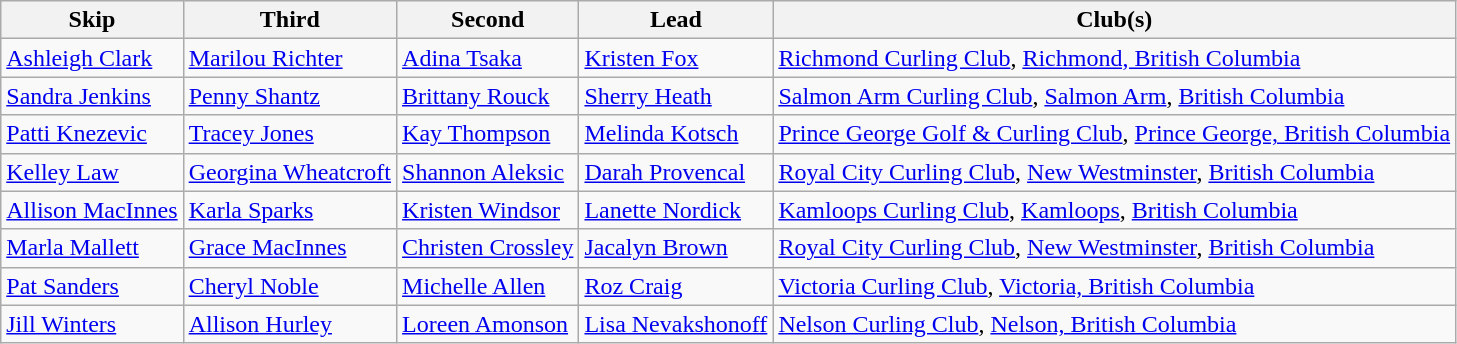<table class="wikitable" border="1">
<tr>
<th>Skip</th>
<th>Third</th>
<th>Second</th>
<th>Lead</th>
<th>Club(s)</th>
</tr>
<tr>
<td><a href='#'>Ashleigh Clark</a></td>
<td><a href='#'>Marilou Richter</a></td>
<td><a href='#'>Adina Tsaka</a></td>
<td><a href='#'>Kristen Fox</a></td>
<td><a href='#'>Richmond Curling Club</a>, <a href='#'>Richmond, British Columbia</a></td>
</tr>
<tr>
<td><a href='#'>Sandra Jenkins</a></td>
<td><a href='#'>Penny Shantz</a></td>
<td><a href='#'>Brittany Rouck</a></td>
<td><a href='#'>Sherry Heath</a></td>
<td><a href='#'>Salmon Arm Curling Club</a>, <a href='#'>Salmon Arm</a>, <a href='#'>British Columbia</a></td>
</tr>
<tr>
<td><a href='#'>Patti Knezevic</a></td>
<td><a href='#'>Tracey Jones</a></td>
<td><a href='#'>Kay Thompson</a></td>
<td><a href='#'>Melinda Kotsch</a></td>
<td><a href='#'>Prince George Golf & Curling Club</a>, <a href='#'>Prince George, British Columbia</a></td>
</tr>
<tr>
<td><a href='#'>Kelley Law</a></td>
<td><a href='#'>Georgina Wheatcroft</a></td>
<td><a href='#'>Shannon Aleksic</a></td>
<td><a href='#'>Darah Provencal</a></td>
<td><a href='#'>Royal City Curling Club</a>, <a href='#'>New Westminster</a>, <a href='#'>British Columbia</a></td>
</tr>
<tr>
<td><a href='#'>Allison MacInnes</a></td>
<td><a href='#'>Karla Sparks</a></td>
<td><a href='#'>Kristen Windsor</a></td>
<td><a href='#'>Lanette Nordick</a></td>
<td><a href='#'>Kamloops Curling Club</a>, <a href='#'>Kamloops</a>, <a href='#'>British Columbia</a></td>
</tr>
<tr>
<td><a href='#'>Marla Mallett</a></td>
<td><a href='#'>Grace MacInnes</a></td>
<td><a href='#'>Christen Crossley</a></td>
<td><a href='#'>Jacalyn Brown</a></td>
<td><a href='#'>Royal City Curling Club</a>, <a href='#'>New Westminster</a>, <a href='#'>British Columbia</a></td>
</tr>
<tr>
<td><a href='#'>Pat Sanders</a></td>
<td><a href='#'>Cheryl Noble</a></td>
<td><a href='#'>Michelle Allen</a></td>
<td><a href='#'>Roz Craig</a></td>
<td><a href='#'>Victoria Curling Club</a>, <a href='#'>Victoria, British Columbia</a></td>
</tr>
<tr>
<td><a href='#'>Jill Winters</a></td>
<td><a href='#'>Allison Hurley</a></td>
<td><a href='#'>Loreen Amonson</a></td>
<td><a href='#'>Lisa Nevakshonoff</a></td>
<td><a href='#'>Nelson Curling Club</a>, <a href='#'>Nelson, British Columbia</a></td>
</tr>
</table>
